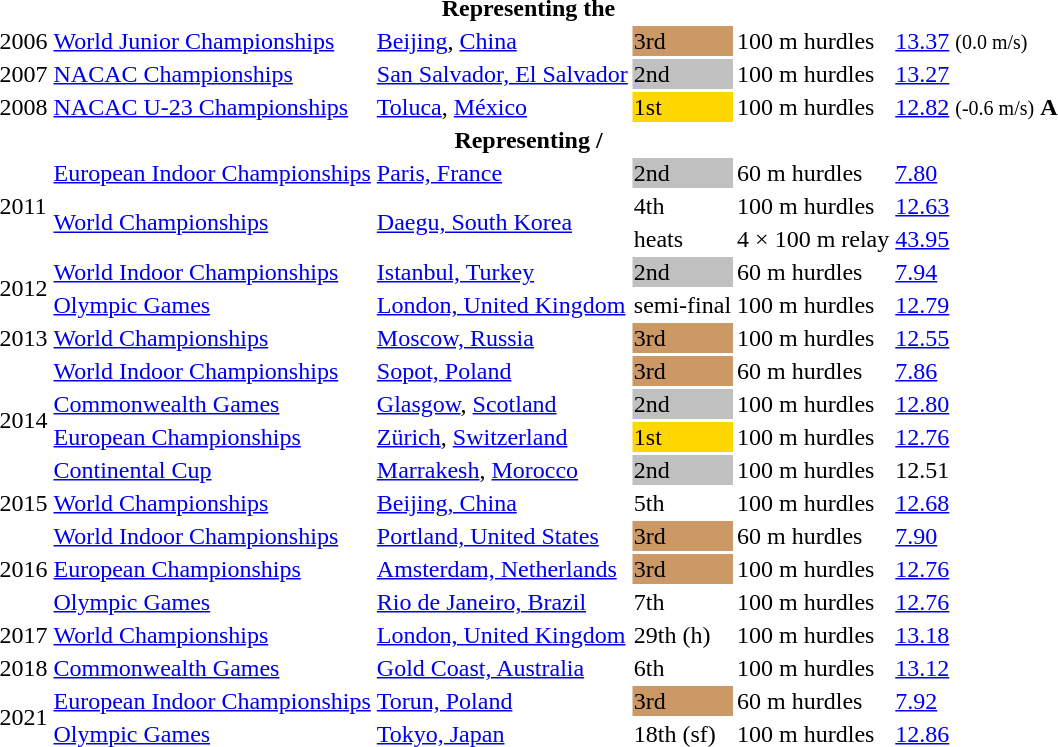<table>
<tr>
<th colspan="6">Representing the </th>
</tr>
<tr>
<td>2006</td>
<td><a href='#'>World Junior Championships</a></td>
<td><a href='#'>Beijing</a>, <a href='#'>China</a></td>
<td style="background:#c96;">3rd</td>
<td>100 m hurdles</td>
<td><a href='#'>13.37</a> <small>(0.0 m/s)</small></td>
</tr>
<tr>
<td>2007</td>
<td><a href='#'>NACAC Championships</a></td>
<td><a href='#'>San Salvador, El Salvador</a></td>
<td style="background:silver;">2nd</td>
<td>100 m hurdles</td>
<td><a href='#'>13.27</a></td>
</tr>
<tr>
<td>2008</td>
<td><a href='#'>NACAC U-23 Championships</a></td>
<td><a href='#'>Toluca</a>, <a href='#'>México</a></td>
<td bgcolor=gold>1st</td>
<td>100 m hurdles</td>
<td><a href='#'>12.82</a> <small>(-0.6 m/s)</small> <strong>A</strong></td>
</tr>
<tr>
<th colspan="6">Representing  / </th>
</tr>
<tr>
<td rowspan=3>2011</td>
<td><a href='#'>European Indoor Championships</a></td>
<td><a href='#'>Paris, France</a></td>
<td style="background:silver;">2nd</td>
<td>60 m hurdles</td>
<td><a href='#'>7.80</a></td>
</tr>
<tr>
<td rowspan=2><a href='#'>World Championships</a></td>
<td rowspan=2><a href='#'>Daegu, South Korea</a></td>
<td>4th</td>
<td>100 m hurdles</td>
<td><a href='#'>12.63</a></td>
</tr>
<tr>
<td>heats</td>
<td>4 × 100 m relay</td>
<td><a href='#'>43.95</a></td>
</tr>
<tr>
<td rowspan=2>2012</td>
<td><a href='#'>World Indoor Championships</a></td>
<td><a href='#'>Istanbul, Turkey</a></td>
<td style="background:silver;">2nd</td>
<td>60 m hurdles</td>
<td><a href='#'>7.94</a></td>
</tr>
<tr>
<td><a href='#'>Olympic Games</a></td>
<td><a href='#'>London, United Kingdom</a></td>
<td>semi-final</td>
<td>100 m hurdles</td>
<td><a href='#'>12.79</a></td>
</tr>
<tr>
<td>2013</td>
<td><a href='#'>World Championships</a></td>
<td><a href='#'>Moscow, Russia</a></td>
<td style="background:#c96;">3rd</td>
<td>100 m hurdles</td>
<td><a href='#'>12.55</a></td>
</tr>
<tr>
<td rowspan=4>2014</td>
<td><a href='#'>World Indoor Championships</a></td>
<td><a href='#'>Sopot, Poland</a></td>
<td bgcolor="cc9966">3rd</td>
<td>60 m hurdles</td>
<td><a href='#'>7.86</a></td>
</tr>
<tr>
<td><a href='#'>Commonwealth Games</a></td>
<td><a href='#'>Glasgow</a>, <a href='#'>Scotland</a></td>
<td bgcolor="silver">2nd</td>
<td>100 m hurdles</td>
<td><a href='#'>12.80</a></td>
</tr>
<tr>
<td><a href='#'>European Championships</a></td>
<td><a href='#'>Zürich</a>, <a href='#'>Switzerland</a></td>
<td bgcolor="gold">1st</td>
<td>100 m hurdles</td>
<td><a href='#'>12.76</a></td>
</tr>
<tr>
<td><a href='#'>Continental Cup</a></td>
<td><a href='#'>Marrakesh</a>, <a href='#'>Morocco</a></td>
<td bgcolor="silver">2nd</td>
<td>100 m hurdles</td>
<td>12.51</td>
</tr>
<tr>
<td>2015</td>
<td><a href='#'>World Championships</a></td>
<td><a href='#'>Beijing, China</a></td>
<td>5th</td>
<td>100 m hurdles</td>
<td><a href='#'>12.68</a></td>
</tr>
<tr>
<td rowspan=3>2016</td>
<td><a href='#'>World Indoor Championships</a></td>
<td><a href='#'>Portland, United States</a></td>
<td bgcolor=cc9966>3rd</td>
<td>60 m hurdles</td>
<td><a href='#'>7.90</a></td>
</tr>
<tr>
<td><a href='#'>European Championships</a></td>
<td><a href='#'>Amsterdam, Netherlands</a></td>
<td bgcolor=cc9966>3rd</td>
<td>100 m hurdles</td>
<td><a href='#'>12.76</a></td>
</tr>
<tr>
<td><a href='#'>Olympic Games</a></td>
<td><a href='#'>Rio de Janeiro, Brazil</a></td>
<td>7th</td>
<td>100 m hurdles</td>
<td><a href='#'>12.76</a></td>
</tr>
<tr>
<td>2017</td>
<td><a href='#'>World Championships</a></td>
<td><a href='#'>London, United Kingdom</a></td>
<td>29th (h)</td>
<td>100 m hurdles</td>
<td><a href='#'>13.18</a></td>
</tr>
<tr>
<td>2018</td>
<td><a href='#'>Commonwealth Games</a></td>
<td><a href='#'>Gold Coast, Australia</a></td>
<td>6th</td>
<td>100 m hurdles</td>
<td><a href='#'>13.12</a></td>
</tr>
<tr>
<td rowspan=2>2021</td>
<td><a href='#'>European Indoor Championships</a></td>
<td><a href='#'>Torun, Poland</a></td>
<td bgcolor="cc9966">3rd</td>
<td>60 m hurdles</td>
<td><a href='#'>7.92</a></td>
</tr>
<tr>
<td><a href='#'>Olympic Games</a></td>
<td><a href='#'>Tokyo, Japan</a></td>
<td>18th (sf)</td>
<td>100 m hurdles</td>
<td><a href='#'>12.86</a></td>
</tr>
</table>
